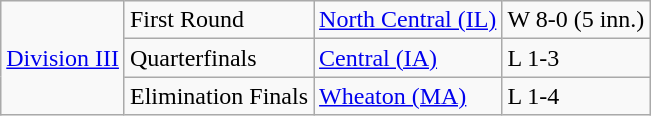<table class="wikitable">
<tr>
<td rowspan="3"><a href='#'>Division III</a></td>
<td>First Round</td>
<td><a href='#'>North Central (IL)</a></td>
<td>W 8-0 (5 inn.)</td>
</tr>
<tr>
<td>Quarterfinals</td>
<td><a href='#'>Central (IA)</a></td>
<td>L 1-3</td>
</tr>
<tr>
<td>Elimination Finals</td>
<td><a href='#'>Wheaton (MA)</a></td>
<td>L 1-4</td>
</tr>
</table>
